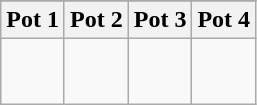<table class="wikitable">
<tr>
</tr>
<tr>
<th width=25%>Pot 1</th>
<th width=25%>Pot 2</th>
<th width=25%>Pot 3</th>
<th width=25%>Pot 4</th>
</tr>
<tr>
<td valign=top><br><strong></strong> <br>
<strong></strong></td>
<td valign=top><br><strong></strong> <br>
<strong></strong></td>
<td valign=top><br></td>
<td valign=top><br><strong></strong> <br>
</td>
</tr>
</table>
